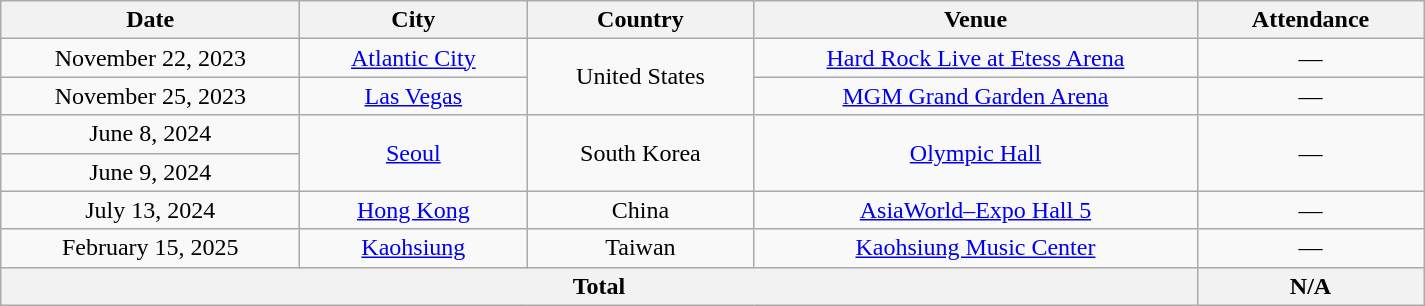<table class="wikitable" style="text-align:center;">
<tr>
<th scope="col" style="width:12em;">Date</th>
<th scope="col" style="width:9em;">City</th>
<th scope="col" style="width:9em;">Country</th>
<th scope="col" style="width:18em;">Venue</th>
<th scope="col" style="width:9em;">Attendance</th>
</tr>
<tr>
<td>November 22, 2023</td>
<td><a href='#'>Atlantic City</a></td>
<td rowspan="2">United States</td>
<td><a href='#'>Hard Rock Live at Etess Arena</a></td>
<td>—</td>
</tr>
<tr>
<td>November 25, 2023</td>
<td><a href='#'>Las Vegas</a></td>
<td><a href='#'>MGM Grand Garden Arena</a></td>
<td>—</td>
</tr>
<tr>
<td>June 8, 2024</td>
<td rowspan="2"><a href='#'>Seoul</a></td>
<td rowspan="2">South Korea</td>
<td rowspan="2"><a href='#'>Olympic Hall</a></td>
<td rowspan="2">—</td>
</tr>
<tr>
<td>June 9, 2024</td>
</tr>
<tr>
<td>July 13, 2024</td>
<td><a href='#'>Hong Kong</a></td>
<td>China</td>
<td><a href='#'>AsiaWorld–Expo Hall 5</a></td>
<td>—</td>
</tr>
<tr>
<td>February 15, 2025</td>
<td><a href='#'>Kaohsiung</a></td>
<td>Taiwan</td>
<td><a href='#'>Kaohsiung Music Center</a></td>
<td>—</td>
</tr>
<tr>
<th colspan="4">Total</th>
<th>N/A</th>
</tr>
</table>
